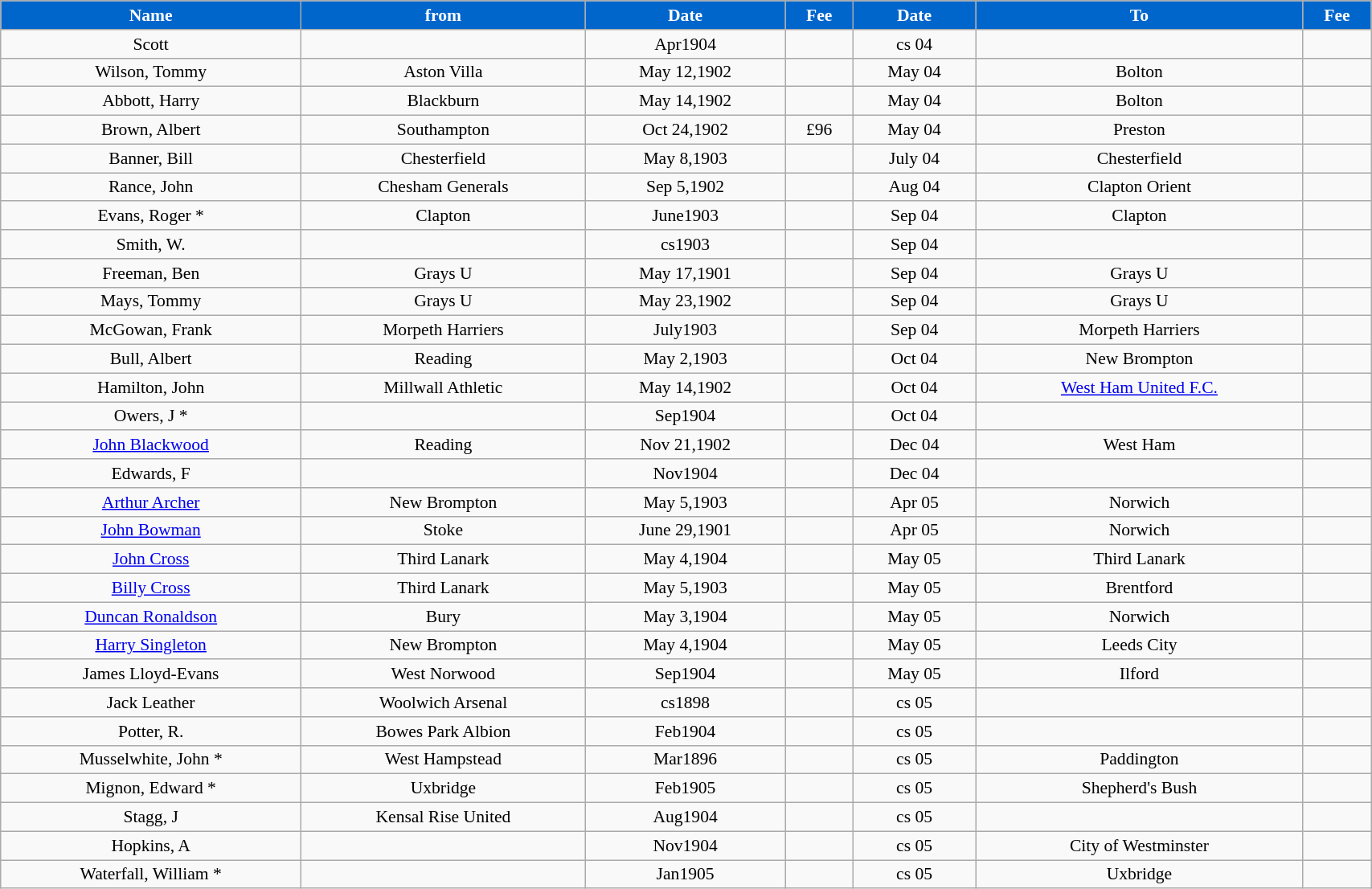<table class="wikitable" style="text-align:center; font-size:90%; width:90%;">
<tr>
<th style="background:#0066CC; color:#FFFFFF; text-align:center;"><strong>Name</strong></th>
<th style="background:#0066CC; color:#FFFFFF; text-align:center;">from</th>
<th style="background:#0066CC; color:#FFFFFF; text-align:center;"><strong>Date</strong></th>
<th style="background:#0066CC; color:#FFFFFF; text-align:center;"><strong>Fee</strong></th>
<th style="background:#0066CC; color:#FFFFFF; text-align:center;"><strong>Date</strong></th>
<th style="background:#0066CC; color:#FFFFFF; text-align:center;"><strong>To</strong></th>
<th style="background:#0066CC; color:#FFFFFF; text-align:center;"><strong>Fee</strong></th>
</tr>
<tr>
<td>Scott</td>
<td></td>
<td>Apr1904</td>
<td></td>
<td>cs 04</td>
<td></td>
<td></td>
</tr>
<tr>
<td>Wilson, Tommy</td>
<td>Aston Villa</td>
<td>May 12,1902</td>
<td></td>
<td>May 04</td>
<td>Bolton</td>
<td></td>
</tr>
<tr>
<td>Abbott, Harry</td>
<td>Blackburn</td>
<td>May 14,1902</td>
<td></td>
<td>May 04</td>
<td>Bolton</td>
<td></td>
</tr>
<tr>
<td>Brown, Albert</td>
<td>Southampton</td>
<td>Oct 24,1902</td>
<td>£96</td>
<td>May 04</td>
<td>Preston</td>
<td></td>
</tr>
<tr>
<td>Banner, Bill</td>
<td>Chesterfield</td>
<td>May 8,1903</td>
<td></td>
<td>July 04</td>
<td>Chesterfield</td>
<td></td>
</tr>
<tr>
<td>Rance, John</td>
<td>Chesham Generals</td>
<td>Sep 5,1902</td>
<td></td>
<td>Aug 04</td>
<td>Clapton Orient</td>
<td></td>
</tr>
<tr>
<td>Evans, Roger *</td>
<td>Clapton</td>
<td>June1903</td>
<td></td>
<td>Sep 04</td>
<td>Clapton</td>
<td></td>
</tr>
<tr>
<td>Smith, W.</td>
<td></td>
<td>cs1903</td>
<td></td>
<td>Sep 04</td>
<td></td>
<td></td>
</tr>
<tr>
<td>Freeman, Ben</td>
<td>Grays U</td>
<td>May 17,1901</td>
<td></td>
<td>Sep 04</td>
<td>Grays U</td>
<td></td>
</tr>
<tr>
<td>Mays, Tommy</td>
<td>Grays U</td>
<td>May 23,1902</td>
<td></td>
<td>Sep 04</td>
<td>Grays U</td>
<td></td>
</tr>
<tr>
<td>McGowan, Frank</td>
<td>Morpeth Harriers</td>
<td>July1903</td>
<td></td>
<td>Sep 04</td>
<td>Morpeth Harriers</td>
<td></td>
</tr>
<tr>
<td>Bull, Albert</td>
<td>Reading</td>
<td>May 2,1903</td>
<td></td>
<td>Oct 04</td>
<td>New Brompton</td>
<td></td>
</tr>
<tr>
<td>Hamilton, John</td>
<td>Millwall Athletic</td>
<td>May 14,1902</td>
<td></td>
<td>Oct 04</td>
<td><a href='#'>West Ham United F.C.</a></td>
<td></td>
</tr>
<tr>
<td>Owers, J *</td>
<td></td>
<td>Sep1904</td>
<td></td>
<td>Oct 04</td>
<td></td>
<td></td>
</tr>
<tr>
<td><a href='#'>John Blackwood</a></td>
<td>Reading</td>
<td>Nov 21,1902</td>
<td></td>
<td>Dec 04</td>
<td>West Ham</td>
<td></td>
</tr>
<tr>
<td>Edwards, F</td>
<td></td>
<td>Nov1904</td>
<td></td>
<td>Dec 04</td>
<td></td>
<td></td>
</tr>
<tr>
<td><a href='#'>Arthur Archer</a></td>
<td>New Brompton</td>
<td>May 5,1903</td>
<td></td>
<td>Apr 05</td>
<td>Norwich</td>
<td></td>
</tr>
<tr>
<td><a href='#'>John Bowman</a></td>
<td>Stoke</td>
<td>June 29,1901</td>
<td></td>
<td>Apr 05</td>
<td>Norwich</td>
<td></td>
</tr>
<tr>
<td><a href='#'>John Cross</a></td>
<td>Third Lanark</td>
<td>May 4,1904</td>
<td></td>
<td>May 05</td>
<td>Third Lanark</td>
<td></td>
</tr>
<tr>
<td><a href='#'>Billy Cross</a></td>
<td>Third Lanark</td>
<td>May 5,1903</td>
<td></td>
<td>May 05</td>
<td>Brentford</td>
<td></td>
</tr>
<tr>
<td><a href='#'>Duncan Ronaldson</a></td>
<td>Bury</td>
<td>May 3,1904</td>
<td></td>
<td>May 05</td>
<td>Norwich</td>
<td></td>
</tr>
<tr>
<td><a href='#'>Harry Singleton</a></td>
<td>New Brompton</td>
<td>May 4,1904</td>
<td></td>
<td>May 05</td>
<td>Leeds City</td>
<td></td>
</tr>
<tr>
<td>James Lloyd-Evans</td>
<td>West Norwood</td>
<td>Sep1904</td>
<td></td>
<td>May 05</td>
<td>Ilford</td>
<td></td>
</tr>
<tr>
<td>Jack Leather</td>
<td>Woolwich Arsenal</td>
<td>cs1898</td>
<td></td>
<td>cs 05</td>
<td></td>
<td></td>
</tr>
<tr>
<td>Potter, R.</td>
<td>Bowes Park Albion</td>
<td>Feb1904</td>
<td></td>
<td>cs 05</td>
<td></td>
<td></td>
</tr>
<tr>
<td>Musselwhite, John *</td>
<td>West Hampstead</td>
<td>Mar1896</td>
<td></td>
<td>cs 05</td>
<td>Paddington</td>
<td></td>
</tr>
<tr>
<td>Mignon, Edward *</td>
<td>Uxbridge</td>
<td>Feb1905</td>
<td></td>
<td>cs 05</td>
<td>Shepherd's Bush</td>
<td></td>
</tr>
<tr>
<td>Stagg, J</td>
<td>Kensal Rise United</td>
<td>Aug1904</td>
<td></td>
<td>cs 05</td>
<td></td>
<td></td>
</tr>
<tr>
<td>Hopkins, A</td>
<td></td>
<td>Nov1904</td>
<td></td>
<td>cs 05</td>
<td>City of Westminster</td>
<td></td>
</tr>
<tr>
<td>Waterfall, William *</td>
<td></td>
<td>Jan1905</td>
<td></td>
<td>cs 05</td>
<td>Uxbridge</td>
<td></td>
</tr>
</table>
